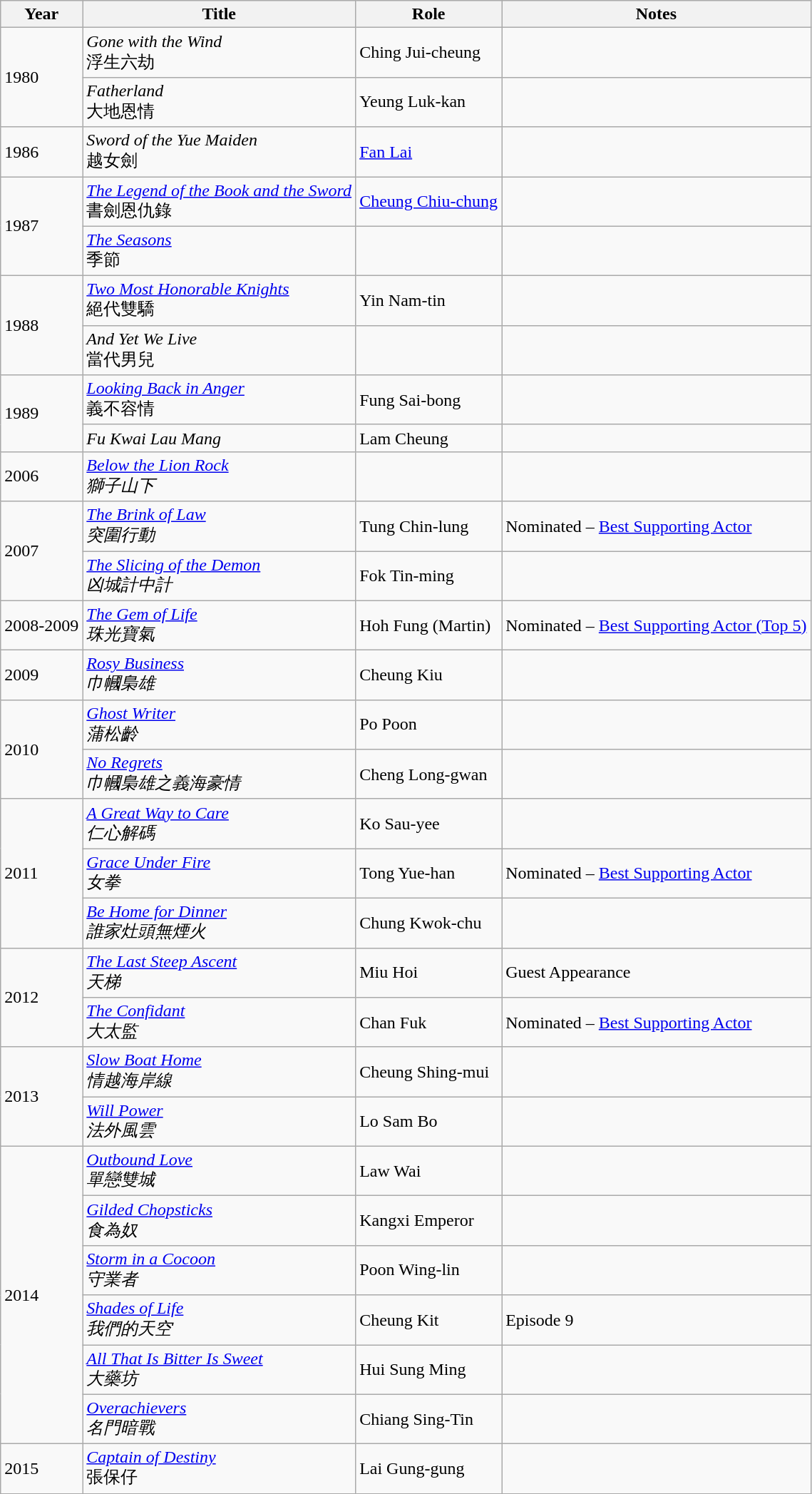<table class="wikitable">
<tr>
<th>Year</th>
<th>Title</th>
<th>Role</th>
<th>Notes</th>
</tr>
<tr>
<td rowspan="2">1980</td>
<td><em>Gone with the Wind</em><br>浮生六劫</td>
<td>Ching Jui-cheung</td>
<td></td>
</tr>
<tr>
<td><em>Fatherland</em><br>大地恩情</td>
<td>Yeung Luk-kan</td>
<td></td>
</tr>
<tr>
<td>1986</td>
<td><em>Sword of the Yue Maiden</em><br>越女劍</td>
<td><a href='#'>Fan Lai</a></td>
<td></td>
</tr>
<tr>
<td rowspan="2">1987</td>
<td><em><a href='#'>The Legend of the Book and the Sword</a></em><br>書劍恩仇錄</td>
<td><a href='#'>Cheung Chiu-chung</a></td>
<td></td>
</tr>
<tr>
<td><em><a href='#'>The Seasons</a></em><br>季節</td>
<td></td>
<td></td>
</tr>
<tr>
<td rowspan="2">1988</td>
<td><em><a href='#'>Two Most Honorable Knights</a></em><br>絕代雙驕</td>
<td>Yin Nam-tin</td>
<td></td>
</tr>
<tr>
<td><em>And Yet We Live</em><br>當代男兒</td>
<td></td>
<td></td>
</tr>
<tr>
<td rowspan="2">1989</td>
<td><em><a href='#'>Looking Back in Anger</a></em><br>義不容情</td>
<td>Fung Sai-bong</td>
<td></td>
</tr>
<tr>
<td><em>Fu Kwai Lau Mang</em></td>
<td>Lam Cheung</td>
<td></td>
</tr>
<tr>
<td>2006</td>
<td><em><a href='#'>Below the Lion Rock</a> <br>獅子山下</em></td>
<td></td>
<td></td>
</tr>
<tr>
<td rowspan="2">2007</td>
<td><em><a href='#'>The Brink of Law</a> <br> 突圍行動</em></td>
<td>Tung Chin-lung</td>
<td>Nominated – <a href='#'>Best Supporting Actor</a></td>
</tr>
<tr>
<td><em><a href='#'>The Slicing of the Demon</a> <br> 凶城計中計</em></td>
<td>Fok Tin-ming</td>
<td></td>
</tr>
<tr>
<td>2008-2009</td>
<td><em><a href='#'>The Gem of Life</a> <br> 珠光寶氣</em></td>
<td>Hoh Fung (Martin)</td>
<td>Nominated – <a href='#'>Best Supporting Actor (Top 5)</a></td>
</tr>
<tr>
<td>2009</td>
<td><em><a href='#'>Rosy Business</a> <br> 巾幗梟雄</em></td>
<td>Cheung Kiu</td>
<td></td>
</tr>
<tr>
<td rowspan="2">2010</td>
<td><em><a href='#'>Ghost Writer</a> <br> 蒲松齡</em></td>
<td>Po Poon</td>
<td></td>
</tr>
<tr>
<td><em><a href='#'>No Regrets</a> <br> 巾幗梟雄之義海豪情</em></td>
<td>Cheng Long-gwan</td>
<td></td>
</tr>
<tr>
<td rowspan="3">2011</td>
<td><em><a href='#'>A Great Way to Care</a> <br> 仁心解碼</em></td>
<td>Ko Sau-yee</td>
<td></td>
</tr>
<tr>
<td><em><a href='#'>Grace Under Fire</a> <br> 女拳</em></td>
<td>Tong Yue-han</td>
<td>Nominated – <a href='#'>Best Supporting Actor</a></td>
</tr>
<tr>
<td><em><a href='#'>Be Home for Dinner</a> <br> 誰家灶頭無煙火</em></td>
<td>Chung Kwok-chu</td>
<td></td>
</tr>
<tr>
<td rowspan="2">2012</td>
<td><em><a href='#'>The Last Steep Ascent</a> <br> 天梯</em></td>
<td>Miu Hoi</td>
<td>Guest Appearance</td>
</tr>
<tr>
<td><em><a href='#'>The Confidant</a> <br> 大太監</em></td>
<td>Chan Fuk</td>
<td>Nominated – <a href='#'>Best Supporting Actor</a></td>
</tr>
<tr>
<td rowspan=2>2013</td>
<td><em><a href='#'>Slow Boat Home</a> <br> 情越海岸線</em></td>
<td>Cheung Shing-mui</td>
<td></td>
</tr>
<tr>
<td><em><a href='#'>Will Power</a> <br> 法外風雲</em></td>
<td>Lo Sam Bo</td>
<td></td>
</tr>
<tr>
<td rowspan=6>2014</td>
<td><em><a href='#'>Outbound Love</a> <br> 單戀雙城</em></td>
<td>Law Wai</td>
<td></td>
</tr>
<tr>
<td><em><a href='#'>Gilded Chopsticks</a> <br> 食為奴</em></td>
<td>Kangxi Emperor</td>
<td></td>
</tr>
<tr>
<td><em><a href='#'>Storm in a Cocoon</a> <br> 守業者</em></td>
<td>Poon Wing-lin</td>
<td></td>
</tr>
<tr>
<td><em><a href='#'>Shades of Life</a>  <br> 我們的天空</em></td>
<td>Cheung Kit</td>
<td>Episode 9</td>
</tr>
<tr>
<td><em><a href='#'>All That Is Bitter Is Sweet</a> <br> 大藥坊</em></td>
<td>Hui Sung Ming</td>
<td></td>
</tr>
<tr>
<td><em><a href='#'>Overachievers</a> <br> 名門暗戰</em></td>
<td>Chiang Sing-Tin</td>
<td></td>
</tr>
<tr>
<td>2015</td>
<td><em><a href='#'>Captain of Destiny</a></em> <br> 張保仔</td>
<td>Lai Gung-gung</td>
<td></td>
</tr>
</table>
